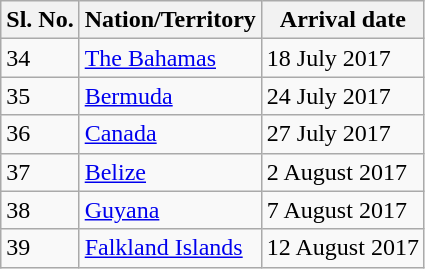<table class="wikitable">
<tr>
<th>Sl. No.</th>
<th>Nation/Territory</th>
<th>Arrival date</th>
</tr>
<tr>
<td>34</td>
<td><a href='#'>The Bahamas</a></td>
<td>18 July 2017</td>
</tr>
<tr>
<td>35</td>
<td><a href='#'>Bermuda</a></td>
<td>24 July 2017</td>
</tr>
<tr>
<td>36</td>
<td><a href='#'>Canada</a></td>
<td>27 July 2017</td>
</tr>
<tr>
<td>37</td>
<td><a href='#'>Belize</a></td>
<td>2 August 2017</td>
</tr>
<tr>
<td>38</td>
<td><a href='#'>Guyana</a></td>
<td>7 August 2017</td>
</tr>
<tr>
<td>39</td>
<td><a href='#'>Falkland Islands</a></td>
<td>12 August 2017</td>
</tr>
</table>
